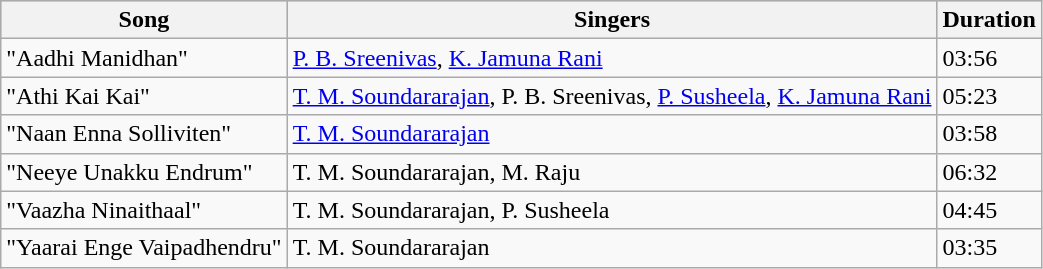<table class="wikitable">
<tr style="background:#cccccf; text-align:center;">
<th>Song</th>
<th>Singers</th>
<th>Duration</th>
</tr>
<tr>
<td>"Aadhi Manidhan"</td>
<td><a href='#'>P. B. Sreenivas</a>, <a href='#'>K. Jamuna Rani</a></td>
<td>03:56</td>
</tr>
<tr>
<td>"Athi Kai Kai"</td>
<td><a href='#'>T. M. Soundararajan</a>, P. B. Sreenivas, <a href='#'>P. Susheela</a>, <a href='#'>K. Jamuna Rani</a></td>
<td>05:23</td>
</tr>
<tr>
<td>"Naan Enna Solliviten"</td>
<td><a href='#'>T. M. Soundararajan</a></td>
<td>03:58</td>
</tr>
<tr>
<td>"Neeye Unakku Endrum"</td>
<td>T. M. Soundararajan, M. Raju</td>
<td>06:32</td>
</tr>
<tr>
<td>"Vaazha Ninaithaal"</td>
<td>T. M. Soundararajan, P. Susheela</td>
<td>04:45</td>
</tr>
<tr>
<td>"Yaarai Enge Vaipadhendru"</td>
<td>T. M. Soundararajan</td>
<td>03:35</td>
</tr>
</table>
